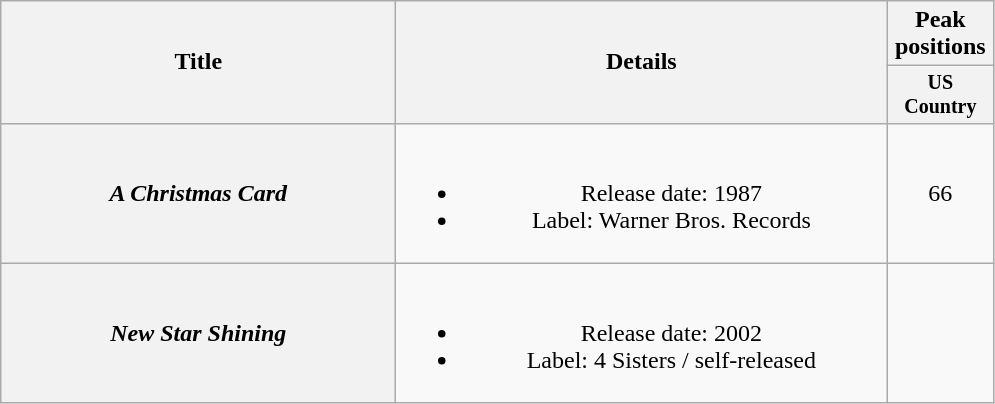<table class="wikitable plainrowheaders" style="text-align:center;">
<tr>
<th rowspan="2" style="width:16em;">Title</th>
<th rowspan="2" style="width:20em;">Details</th>
<th>Peak positions</th>
</tr>
<tr style="font-size:smaller;">
<th width="65">US Country<br></th>
</tr>
<tr>
<th scope="row"><em>A Christmas Card</em></th>
<td><br><ul><li>Release date: 1987</li><li>Label: Warner Bros. Records</li></ul></td>
<td>66</td>
</tr>
<tr>
<th scope="row"><em>New Star Shining</em></th>
<td><br><ul><li>Release date: 2002</li><li>Label: 4 Sisters / self-released</li></ul></td>
</tr>
</table>
